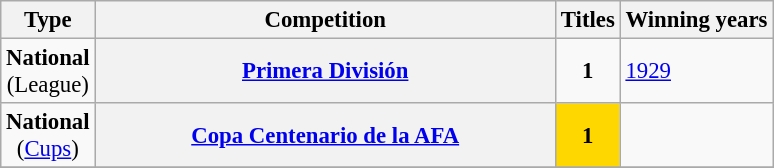<table class="wikitable plainrowheaders" style="font-size:95%; text-align:center;">
<tr>
<th>Type</th>
<th width=300px>Competition</th>
<th>Titles</th>
<th>Winning years</th>
</tr>
<tr>
<td><strong>National</strong><br>(League)</td>
<th scope=col><a href='#'>Primera División</a></th>
<td><strong>1</strong></td>
<td align="left"><a href='#'>1929</a></td>
</tr>
<tr>
<td><strong>National</strong><br>(<a href='#'>Cups</a>)</td>
<th scope="col"><a href='#'>Copa Centenario de la AFA</a></th>
<td bgcolor="gold"><strong>1</strong></td>
<td></td>
</tr>
<tr>
</tr>
</table>
